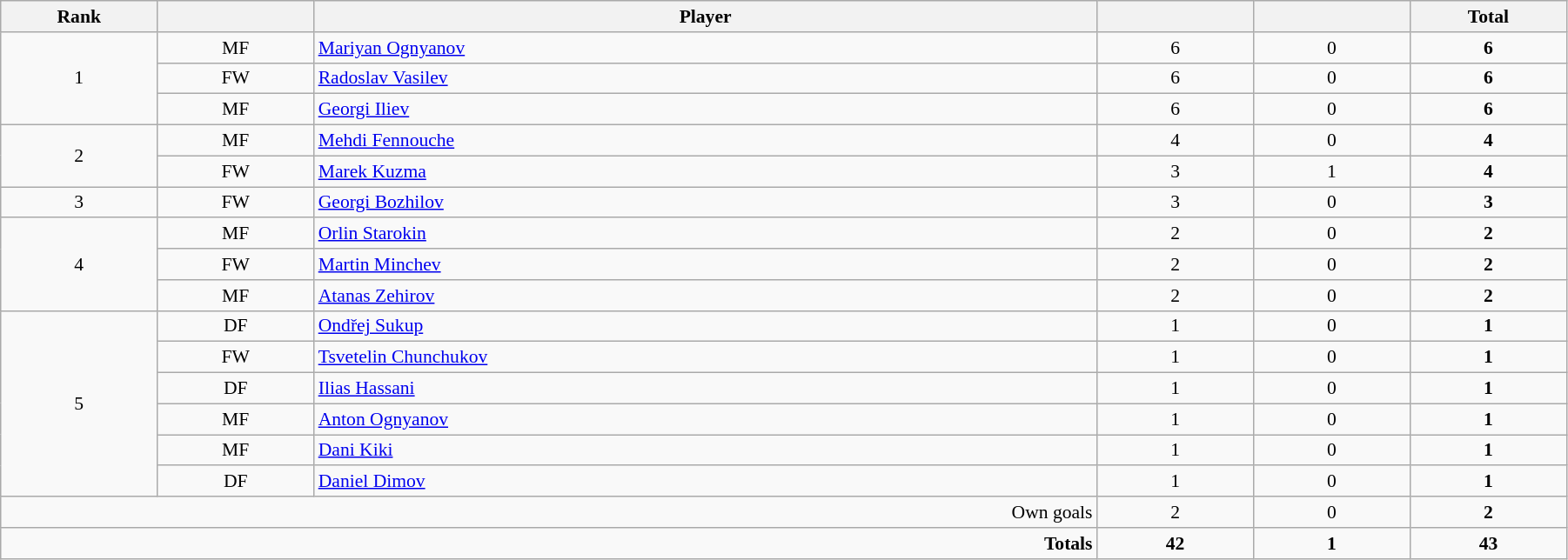<table class="wikitable"  style="text-align:center; font-size:90%; width:95%;">
<tr>
<th style="width:10%;">Rank</th>
<th style="width:10%;"></th>
<th>Player</th>
<th style="width:10%;"></th>
<th style="width:10%;"></th>
<th style="width:10%;">Total</th>
</tr>
<tr>
<td rowspan=3>1</td>
<td>MF</td>
<td style="text-align:left;"> <a href='#'>Mariyan Ognyanov</a></td>
<td>6</td>
<td>0</td>
<td><strong>6</strong></td>
</tr>
<tr>
<td>FW</td>
<td style="text-align:left;"> <a href='#'>Radoslav Vasilev</a></td>
<td>6</td>
<td>0</td>
<td><strong>6</strong></td>
</tr>
<tr>
<td>MF</td>
<td style="text-align:left;"> <a href='#'>Georgi Iliev</a></td>
<td>6</td>
<td>0</td>
<td><strong>6</strong></td>
</tr>
<tr>
<td rowspan=2>2</td>
<td>MF</td>
<td style="text-align:left;"> <a href='#'>Mehdi Fennouche</a></td>
<td>4</td>
<td>0</td>
<td><strong>4</strong></td>
</tr>
<tr>
<td>FW</td>
<td style="text-align:left;"> <a href='#'>Marek Kuzma</a></td>
<td>3</td>
<td>1</td>
<td><strong>4</strong></td>
</tr>
<tr>
<td>3</td>
<td>FW</td>
<td style="text-align:left;"> <a href='#'>Georgi Bozhilov</a></td>
<td>3</td>
<td>0</td>
<td><strong>3</strong></td>
</tr>
<tr>
<td rowspan=3>4</td>
<td>MF</td>
<td style="text-align:left;"> <a href='#'>Orlin Starokin</a></td>
<td>2</td>
<td>0</td>
<td><strong>2</strong></td>
</tr>
<tr>
<td>FW</td>
<td style="text-align:left;"> <a href='#'>Martin Minchev</a></td>
<td>2</td>
<td>0</td>
<td><strong>2</strong></td>
</tr>
<tr>
<td>MF</td>
<td style="text-align:left;"> <a href='#'>Atanas Zehirov</a></td>
<td>2</td>
<td>0</td>
<td><strong>2</strong></td>
</tr>
<tr>
<td rowspan=6>5</td>
<td>DF</td>
<td style="text-align:left;"> <a href='#'>Ondřej Sukup</a></td>
<td>1</td>
<td>0</td>
<td><strong>1</strong></td>
</tr>
<tr>
<td>FW</td>
<td style="text-align:left;"> <a href='#'>Tsvetelin Chunchukov</a></td>
<td>1</td>
<td>0</td>
<td><strong>1</strong></td>
</tr>
<tr>
<td>DF</td>
<td style="text-align:left;"> <a href='#'>Ilias Hassani</a></td>
<td>1</td>
<td>0</td>
<td><strong>1</strong></td>
</tr>
<tr>
<td>MF</td>
<td style="text-align:left;"> <a href='#'>Anton Ognyanov</a></td>
<td>1</td>
<td>0</td>
<td><strong>1</strong></td>
</tr>
<tr>
<td>MF</td>
<td style="text-align:left;"> <a href='#'>Dani Kiki</a></td>
<td>1</td>
<td>0</td>
<td><strong>1</strong></td>
</tr>
<tr>
<td>DF</td>
<td style="text-align:left;"> <a href='#'>Daniel Dimov</a></td>
<td>1</td>
<td>0</td>
<td><strong>1</strong></td>
</tr>
<tr>
<td colspan=3 style="text-align:right;">Own goals</td>
<td>2</td>
<td>0</td>
<td><strong>2</strong></td>
</tr>
<tr>
<td colspan=3 style="text-align:right;"><strong>Totals</strong></td>
<td><strong>42</strong></td>
<td><strong>1</strong></td>
<td><strong>43</strong></td>
</tr>
</table>
